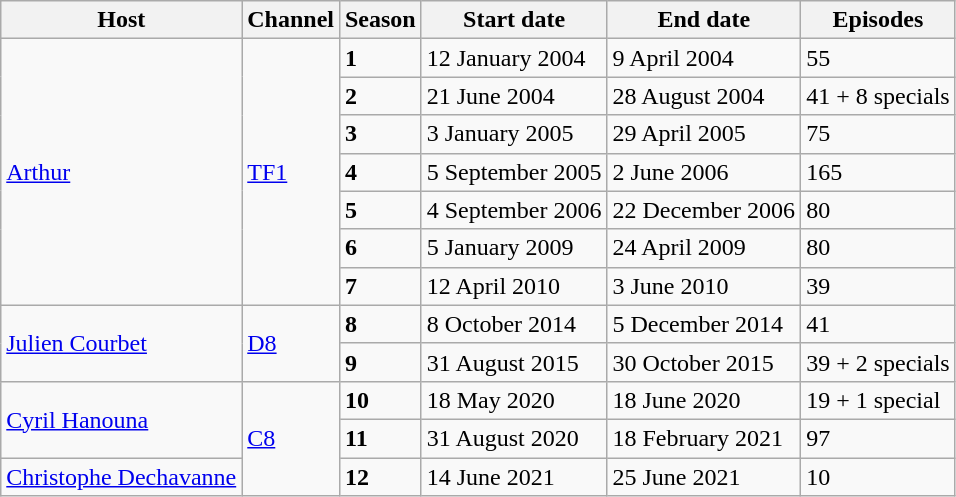<table class="wikitable">
<tr>
<th>Host</th>
<th>Channel</th>
<th>Season</th>
<th>Start date</th>
<th>End date</th>
<th>Episodes</th>
</tr>
<tr>
<td rowspan="7"><a href='#'>Arthur</a></td>
<td rowspan="7"><a href='#'>TF1</a></td>
<td><strong>1</strong></td>
<td>12 January 2004</td>
<td>9 April 2004</td>
<td>55</td>
</tr>
<tr>
<td><strong>2</strong></td>
<td>21 June 2004</td>
<td>28 August 2004</td>
<td>41 + 8 specials</td>
</tr>
<tr>
<td><strong>3</strong></td>
<td>3 January 2005</td>
<td>29 April 2005</td>
<td>75</td>
</tr>
<tr>
<td><strong>4</strong></td>
<td>5 September 2005</td>
<td>2 June 2006</td>
<td>165</td>
</tr>
<tr>
<td><strong>5</strong></td>
<td>4 September 2006</td>
<td>22 December 2006</td>
<td>80</td>
</tr>
<tr>
<td><strong>6</strong></td>
<td>5 January 2009</td>
<td>24 April 2009</td>
<td>80</td>
</tr>
<tr>
<td><strong>7</strong></td>
<td>12 April 2010</td>
<td>3 June 2010</td>
<td>39</td>
</tr>
<tr>
<td rowspan="2"><a href='#'>Julien Courbet</a></td>
<td rowspan="2"><a href='#'>D8</a></td>
<td><strong>8</strong></td>
<td>8 October 2014</td>
<td>5 December 2014</td>
<td>41</td>
</tr>
<tr>
<td><strong>9</strong></td>
<td>31 August 2015</td>
<td>30 October 2015</td>
<td>39 + 2 specials</td>
</tr>
<tr>
<td rowspan="2"><a href='#'>Cyril Hanouna</a></td>
<td rowspan="3"><a href='#'>C8</a></td>
<td><strong>10</strong></td>
<td>18 May 2020</td>
<td>18 June 2020</td>
<td>19 + 1 special</td>
</tr>
<tr>
<td><strong>11</strong></td>
<td>31 August 2020</td>
<td>18 February 2021</td>
<td>97</td>
</tr>
<tr>
<td><a href='#'>Christophe Dechavanne</a></td>
<td><strong>12</strong></td>
<td>14 June 2021</td>
<td>25 June 2021</td>
<td>10</td>
</tr>
</table>
